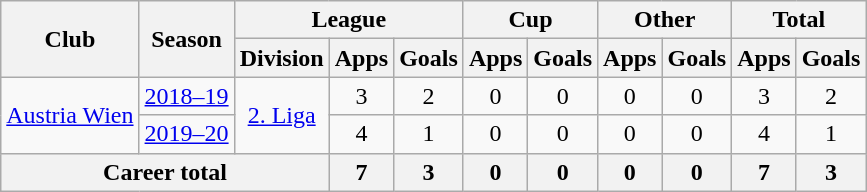<table class="wikitable" style="text-align:center">
<tr>
<th rowspan="2">Club</th>
<th rowspan="2">Season</th>
<th colspan="3">League</th>
<th colspan="2">Cup</th>
<th colspan="2">Other</th>
<th colspan="2">Total</th>
</tr>
<tr>
<th>Division</th>
<th>Apps</th>
<th>Goals</th>
<th>Apps</th>
<th>Goals</th>
<th>Apps</th>
<th>Goals</th>
<th>Apps</th>
<th>Goals</th>
</tr>
<tr>
<td rowspan="2"><a href='#'>Austria Wien</a></td>
<td><a href='#'>2018–19</a></td>
<td rowspan="2"><a href='#'>2. Liga</a></td>
<td>3</td>
<td>2</td>
<td>0</td>
<td>0</td>
<td>0</td>
<td>0</td>
<td>3</td>
<td>2</td>
</tr>
<tr>
<td><a href='#'>2019–20</a></td>
<td>4</td>
<td>1</td>
<td>0</td>
<td>0</td>
<td>0</td>
<td>0</td>
<td>4</td>
<td>1</td>
</tr>
<tr>
<th colspan=3>Career total</th>
<th>7</th>
<th>3</th>
<th>0</th>
<th>0</th>
<th>0</th>
<th>0</th>
<th>7</th>
<th>3</th>
</tr>
</table>
